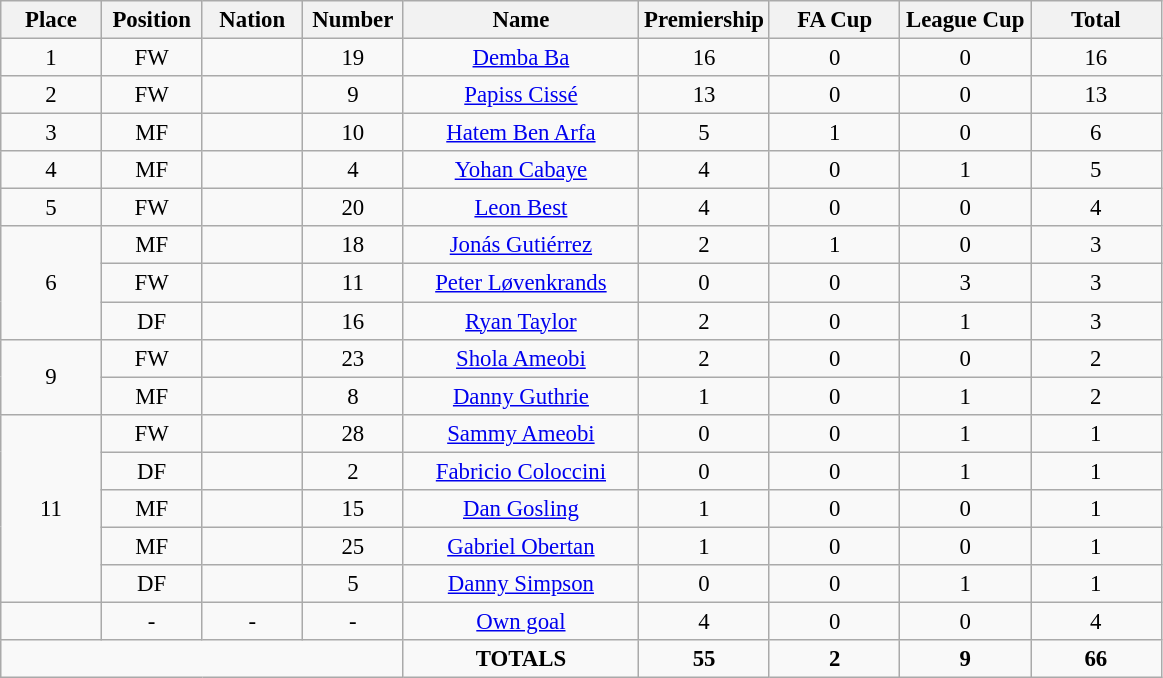<table class="wikitable" style="font-size: 95%; text-align: center;">
<tr>
<th width=60>Place</th>
<th width=60>Position</th>
<th width=60>Nation</th>
<th width=60>Number</th>
<th width=150>Name</th>
<th width=80>Premiership</th>
<th width=80>FA Cup</th>
<th width=80>League Cup</th>
<th width=80><strong>Total</strong></th>
</tr>
<tr>
<td>1</td>
<td>FW</td>
<td></td>
<td>19</td>
<td><a href='#'>Demba Ba</a></td>
<td>16</td>
<td>0</td>
<td>0</td>
<td>16</td>
</tr>
<tr>
<td>2</td>
<td>FW</td>
<td></td>
<td>9</td>
<td><a href='#'>Papiss Cissé</a></td>
<td>13</td>
<td>0</td>
<td>0</td>
<td>13</td>
</tr>
<tr>
<td>3</td>
<td>MF</td>
<td></td>
<td>10</td>
<td><a href='#'>Hatem Ben Arfa</a></td>
<td>5</td>
<td>1</td>
<td>0</td>
<td>6</td>
</tr>
<tr>
<td>4</td>
<td>MF</td>
<td></td>
<td>4</td>
<td><a href='#'>Yohan Cabaye</a></td>
<td>4</td>
<td>0</td>
<td>1</td>
<td>5</td>
</tr>
<tr>
<td>5</td>
<td>FW</td>
<td></td>
<td>20</td>
<td><a href='#'>Leon Best</a></td>
<td>4</td>
<td>0</td>
<td>0</td>
<td>4</td>
</tr>
<tr>
<td rowspan=3>6</td>
<td>MF</td>
<td></td>
<td>18</td>
<td><a href='#'>Jonás Gutiérrez</a></td>
<td>2</td>
<td>1</td>
<td>0</td>
<td>3</td>
</tr>
<tr>
<td>FW</td>
<td></td>
<td>11</td>
<td><a href='#'>Peter Løvenkrands</a></td>
<td>0</td>
<td>0</td>
<td>3</td>
<td>3</td>
</tr>
<tr>
<td>DF</td>
<td></td>
<td>16</td>
<td><a href='#'>Ryan Taylor</a></td>
<td>2</td>
<td>0</td>
<td>1</td>
<td>3</td>
</tr>
<tr>
<td rowspan=2>9</td>
<td>FW</td>
<td></td>
<td>23</td>
<td><a href='#'>Shola Ameobi</a></td>
<td>2</td>
<td>0</td>
<td>0</td>
<td>2</td>
</tr>
<tr>
<td>MF</td>
<td></td>
<td>8</td>
<td><a href='#'>Danny Guthrie</a></td>
<td>1</td>
<td>0</td>
<td>1</td>
<td>2</td>
</tr>
<tr>
<td rowspan=5>11</td>
<td>FW</td>
<td></td>
<td>28</td>
<td><a href='#'>Sammy Ameobi</a></td>
<td>0</td>
<td>0</td>
<td>1</td>
<td>1</td>
</tr>
<tr>
<td>DF</td>
<td></td>
<td>2</td>
<td><a href='#'>Fabricio Coloccini</a></td>
<td>0</td>
<td>0</td>
<td>1</td>
<td>1</td>
</tr>
<tr>
<td>MF</td>
<td></td>
<td>15</td>
<td><a href='#'>Dan Gosling</a></td>
<td>1</td>
<td>0</td>
<td>0</td>
<td>1</td>
</tr>
<tr>
<td>MF</td>
<td></td>
<td>25</td>
<td><a href='#'>Gabriel Obertan</a></td>
<td>1</td>
<td>0</td>
<td>0</td>
<td>1</td>
</tr>
<tr>
<td>DF</td>
<td></td>
<td>5</td>
<td><a href='#'>Danny Simpson</a></td>
<td>0</td>
<td>0</td>
<td>1</td>
<td>1</td>
</tr>
<tr>
<td></td>
<td>-</td>
<td>-</td>
<td>-</td>
<td><a href='#'>Own goal</a></td>
<td>4</td>
<td>0</td>
<td>0</td>
<td>4</td>
</tr>
<tr>
<td colspan="4"></td>
<td><strong>TOTALS</strong></td>
<td><strong>55</strong></td>
<td><strong>2</strong></td>
<td><strong>9</strong></td>
<td><strong>66</strong></td>
</tr>
</table>
